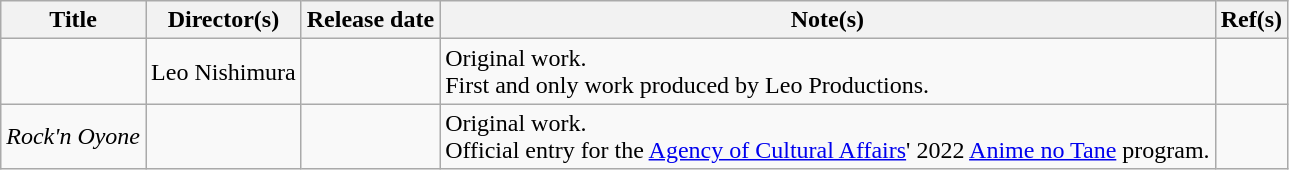<table class="wikitable sortable">
<tr>
<th scope="col">Title</th>
<th scope="col">Director(s)</th>
<th scope="col">Release date</th>
<th scope="col" class="unsortable">Note(s)</th>
<th scope="col" class="unsortable">Ref(s)</th>
</tr>
<tr>
<td><em></em></td>
<td>Leo Nishimura</td>
<td></td>
<td>Original work.<br>First and only work produced by Leo Productions.</td>
<td style="text-align:center"></td>
</tr>
<tr>
<td><em>Rock'n Oyone</em></td>
<td></td>
<td></td>
<td>Original work.<br>Official entry for the <a href='#'>Agency of Cultural Affairs</a>' 2022 <a href='#'>Anime no Tane</a> program.</td>
<td style="text-align:center"></td>
</tr>
</table>
